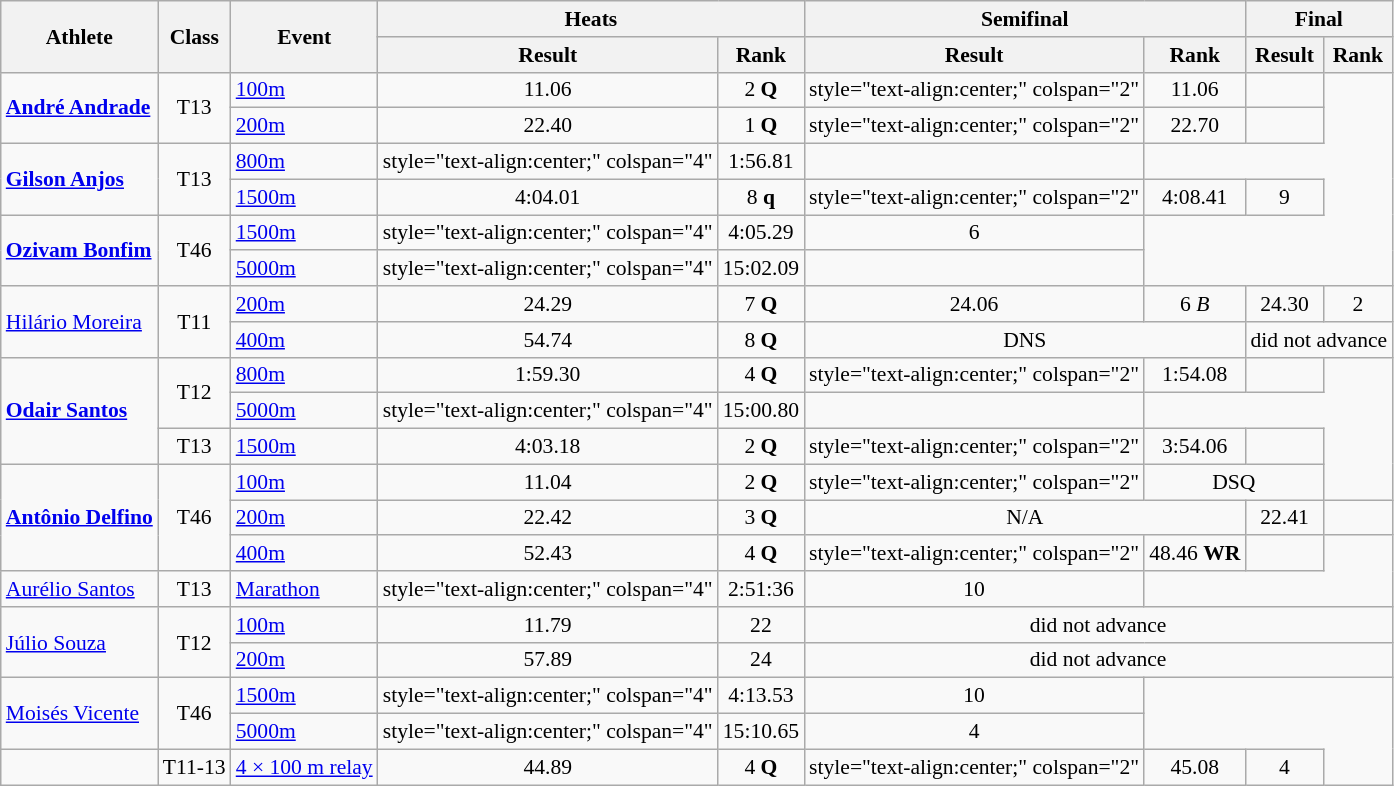<table class=wikitable style="font-size:90%">
<tr>
<th rowspan="2">Athlete</th>
<th rowspan="2">Class</th>
<th rowspan="2">Event</th>
<th colspan="2">Heats</th>
<th colspan="2">Semifinal</th>
<th colspan="2">Final</th>
</tr>
<tr>
<th>Result</th>
<th>Rank</th>
<th>Result</th>
<th>Rank</th>
<th>Result</th>
<th>Rank</th>
</tr>
<tr>
<td rowspan="2"><strong><a href='#'>André Andrade</a></strong></td>
<td rowspan="2" style="text-align:center;">T13</td>
<td><a href='#'>100m</a></td>
<td style="text-align:center;">11.06</td>
<td style="text-align:center;">2 <strong>Q</strong></td>
<td>style="text-align:center;" colspan="2" </td>
<td style="text-align:center;">11.06</td>
<td style="text-align:center;"></td>
</tr>
<tr>
<td><a href='#'>200m</a></td>
<td style="text-align:center;">22.40</td>
<td style="text-align:center;">1 <strong>Q</strong></td>
<td>style="text-align:center;" colspan="2" </td>
<td style="text-align:center;">22.70</td>
<td style="text-align:center;"></td>
</tr>
<tr>
<td rowspan="2"><strong><a href='#'>Gilson Anjos</a></strong></td>
<td rowspan="2" style="text-align:center;">T13</td>
<td><a href='#'>800m</a></td>
<td>style="text-align:center;" colspan="4" </td>
<td style="text-align:center;">1:56.81</td>
<td style="text-align:center;"></td>
</tr>
<tr>
<td><a href='#'>1500m</a></td>
<td style="text-align:center;">4:04.01</td>
<td style="text-align:center;">8 <strong>q</strong></td>
<td>style="text-align:center;" colspan="2" </td>
<td style="text-align:center;">4:08.41</td>
<td style="text-align:center;">9</td>
</tr>
<tr>
<td rowspan="2"><strong><a href='#'>Ozivam Bonfim</a></strong></td>
<td rowspan="2" style="text-align:center;">T46</td>
<td><a href='#'>1500m</a></td>
<td>style="text-align:center;" colspan="4" </td>
<td style="text-align:center;">4:05.29</td>
<td style="text-align:center;">6</td>
</tr>
<tr>
<td><a href='#'>5000m</a></td>
<td>style="text-align:center;" colspan="4" </td>
<td style="text-align:center;">15:02.09</td>
<td style="text-align:center;"></td>
</tr>
<tr>
<td rowspan="2"><a href='#'>Hilário Moreira</a></td>
<td rowspan="2" style="text-align:center;">T11</td>
<td><a href='#'>200m</a></td>
<td style="text-align:center;">24.29</td>
<td style="text-align:center;">7 <strong>Q</strong></td>
<td style="text-align:center;">24.06</td>
<td style="text-align:center;">6 <em>B</em></td>
<td style="text-align:center;">24.30</td>
<td style="text-align:center;">2</td>
</tr>
<tr>
<td><a href='#'>400m</a></td>
<td style="text-align:center;">54.74</td>
<td style="text-align:center;">8 <strong>Q</strong></td>
<td style="text-align:center;" colspan="2">DNS</td>
<td style="text-align:center;" colspan="2">did not advance</td>
</tr>
<tr>
<td rowspan="3"><strong><a href='#'>Odair Santos</a></strong></td>
<td rowspan="2" style="text-align:center;">T12</td>
<td><a href='#'>800m</a></td>
<td style="text-align:center;">1:59.30</td>
<td style="text-align:center;">4 <strong>Q</strong></td>
<td>style="text-align:center;" colspan="2" </td>
<td style="text-align:center;">1:54.08</td>
<td style="text-align:center;"></td>
</tr>
<tr>
<td><a href='#'>5000m</a></td>
<td>style="text-align:center;" colspan="4" </td>
<td style="text-align:center;">15:00.80</td>
<td style="text-align:center;"></td>
</tr>
<tr>
<td style="text-align:center;">T13</td>
<td><a href='#'>1500m</a></td>
<td style="text-align:center;">4:03.18</td>
<td style="text-align:center;">2 <strong>Q</strong></td>
<td>style="text-align:center;" colspan="2" </td>
<td style="text-align:center;">3:54.06</td>
<td style="text-align:center;"></td>
</tr>
<tr>
<td rowspan="3"><strong><a href='#'>Antônio Delfino</a></strong></td>
<td rowspan="3" style="text-align:center;">T46</td>
<td><a href='#'>100m</a></td>
<td style="text-align:center;">11.04</td>
<td style="text-align:center;">2 <strong>Q</strong></td>
<td>style="text-align:center;" colspan="2" </td>
<td style="text-align:center;" colspan="2">DSQ</td>
</tr>
<tr>
<td><a href='#'>200m</a></td>
<td style="text-align:center;">22.42</td>
<td style="text-align:center;">3 <strong>Q</strong></td>
<td style="text-align:center;" colspan="2">N/A</td>
<td style="text-align:center;">22.41</td>
<td style="text-align:center;"></td>
</tr>
<tr>
<td><a href='#'>400m</a></td>
<td style="text-align:center;">52.43</td>
<td style="text-align:center;">4 <strong>Q</strong></td>
<td>style="text-align:center;" colspan="2" </td>
<td style="text-align:center;">48.46 <strong>WR</strong></td>
<td style="text-align:center;"></td>
</tr>
<tr>
<td><a href='#'>Aurélio Santos</a></td>
<td style="text-align:center;">T13</td>
<td><a href='#'>Marathon</a></td>
<td>style="text-align:center;" colspan="4" </td>
<td style="text-align:center;">2:51:36</td>
<td style="text-align:center;">10</td>
</tr>
<tr>
<td rowspan="2"><a href='#'>Júlio Souza</a></td>
<td rowspan="2" style="text-align:center;">T12</td>
<td><a href='#'>100m</a></td>
<td style="text-align:center;">11.79</td>
<td style="text-align:center;">22</td>
<td style="text-align:center;" colspan="4">did not advance</td>
</tr>
<tr>
<td><a href='#'>200m</a></td>
<td style="text-align:center;">57.89</td>
<td style="text-align:center;">24</td>
<td style="text-align:center;" colspan="4">did not advance</td>
</tr>
<tr>
<td rowspan="2"><a href='#'>Moisés Vicente</a></td>
<td rowspan="2" style="text-align:center;">T46</td>
<td><a href='#'>1500m</a></td>
<td>style="text-align:center;" colspan="4" </td>
<td style="text-align:center;">4:13.53</td>
<td style="text-align:center;">10</td>
</tr>
<tr>
<td><a href='#'>5000m</a></td>
<td>style="text-align:center;" colspan="4" </td>
<td style="text-align:center;">15:10.65</td>
<td style="text-align:center;">4</td>
</tr>
<tr>
<td></td>
<td style="text-align:center;">T11-13</td>
<td><a href='#'>4 × 100 m relay</a></td>
<td style="text-align:center;">44.89</td>
<td style="text-align:center;">4 <strong>Q</strong></td>
<td>style="text-align:center;" colspan="2" </td>
<td style="text-align:center;">45.08</td>
<td style="text-align:center;">4</td>
</tr>
</table>
